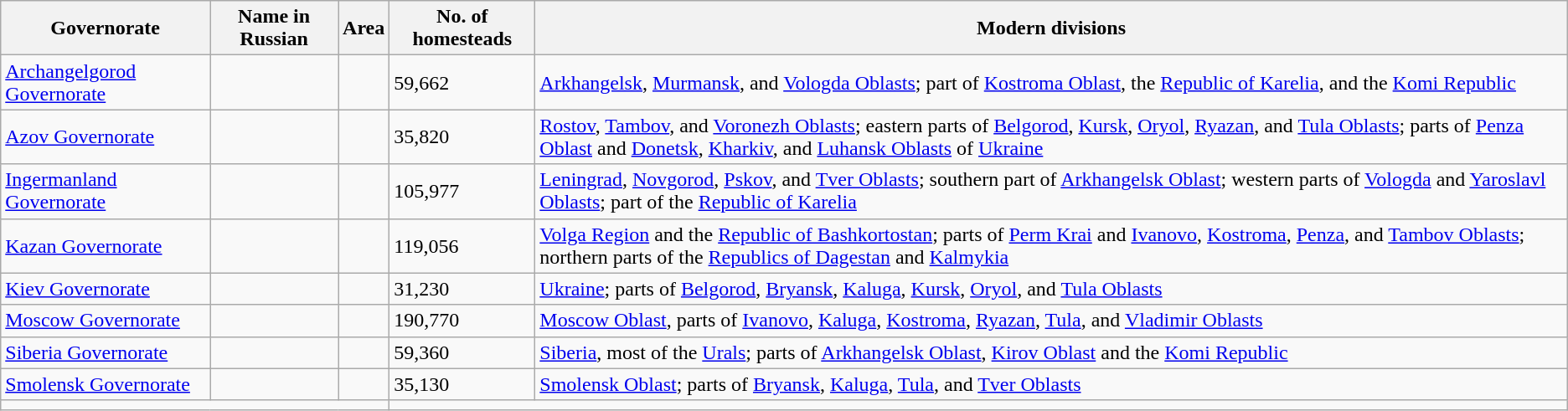<table class="wikitable sortable">
<tr>
<th>Governorate</th>
<th>Name in Russian</th>
<th>Area</th>
<th>No. of homesteads</th>
<th>Modern divisions</th>
</tr>
<tr>
<td><a href='#'>Archangelgorod Governorate</a></td>
<td></td>
<td></td>
<td>59,662</td>
<td><a href='#'>Arkhangelsk</a>, <a href='#'>Murmansk</a>, and <a href='#'>Vologda Oblasts</a>; part of <a href='#'>Kostroma Oblast</a>, the <a href='#'>Republic of Karelia</a>, and the <a href='#'>Komi Republic</a></td>
</tr>
<tr>
<td><a href='#'>Azov Governorate</a></td>
<td></td>
<td></td>
<td>35,820</td>
<td><a href='#'>Rostov</a>, <a href='#'>Tambov</a>, and <a href='#'>Voronezh Oblasts</a>; eastern parts of <a href='#'>Belgorod</a>, <a href='#'>Kursk</a>, <a href='#'>Oryol</a>, <a href='#'>Ryazan</a>, and <a href='#'>Tula Oblasts</a>; parts of <a href='#'>Penza Oblast</a> and <a href='#'>Donetsk</a>, <a href='#'>Kharkiv</a>, and <a href='#'>Luhansk Oblasts</a> of <a href='#'>Ukraine</a></td>
</tr>
<tr>
<td><a href='#'>Ingermanland Governorate</a></td>
<td></td>
<td></td>
<td>105,977</td>
<td><a href='#'>Leningrad</a>, <a href='#'>Novgorod</a>, <a href='#'>Pskov</a>, and <a href='#'>Tver Oblasts</a>; southern part of <a href='#'>Arkhangelsk Oblast</a>; western parts of <a href='#'>Vologda</a> and <a href='#'>Yaroslavl Oblasts</a>; part of the <a href='#'>Republic of Karelia</a></td>
</tr>
<tr>
<td><a href='#'>Kazan Governorate</a></td>
<td></td>
<td></td>
<td>119,056</td>
<td><a href='#'>Volga Region</a> and the <a href='#'>Republic of Bashkortostan</a>; parts of <a href='#'>Perm Krai</a> and  <a href='#'>Ivanovo</a>, <a href='#'>Kostroma</a>, <a href='#'>Penza</a>, and <a href='#'>Tambov Oblasts</a>; northern parts of the <a href='#'>Republics of Dagestan</a> and <a href='#'>Kalmykia</a></td>
</tr>
<tr>
<td><a href='#'>Kiev Governorate</a></td>
<td></td>
<td></td>
<td>31,230</td>
<td><a href='#'>Ukraine</a>; parts of <a href='#'>Belgorod</a>, <a href='#'>Bryansk</a>, <a href='#'>Kaluga</a>, <a href='#'>Kursk</a>, <a href='#'>Oryol</a>, and <a href='#'>Tula Oblasts</a></td>
</tr>
<tr>
<td><a href='#'>Moscow Governorate</a></td>
<td></td>
<td></td>
<td>190,770</td>
<td><a href='#'>Moscow Oblast</a>, parts of <a href='#'>Ivanovo</a>, <a href='#'>Kaluga</a>, <a href='#'>Kostroma</a>, <a href='#'>Ryazan</a>, <a href='#'>Tula</a>, and <a href='#'>Vladimir Oblasts</a></td>
</tr>
<tr>
<td><a href='#'>Siberia Governorate</a></td>
<td></td>
<td></td>
<td>59,360</td>
<td><a href='#'>Siberia</a>, most of the <a href='#'>Urals</a>; parts of <a href='#'>Arkhangelsk Oblast</a>, <a href='#'>Kirov Oblast</a> and the <a href='#'>Komi Republic</a></td>
</tr>
<tr>
<td><a href='#'>Smolensk Governorate</a></td>
<td></td>
<td></td>
<td>35,130</td>
<td><a href='#'>Smolensk Oblast</a>; parts of <a href='#'>Bryansk</a>, <a href='#'>Kaluga</a>, <a href='#'>Tula</a>, and <a href='#'>Tver Oblasts</a></td>
</tr>
<tr>
<td colspan=3></td>
</tr>
</table>
